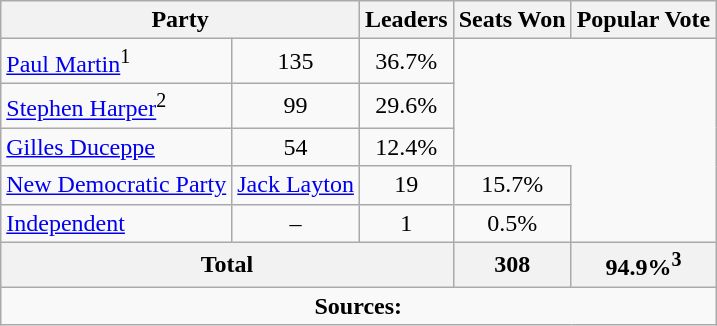<table class="wikitable">
<tr>
<th colspan="2">Party</th>
<th>Leaders</th>
<th>Seats Won</th>
<th>Popular Vote</th>
</tr>
<tr>
<td><a href='#'>Paul Martin</a><sup>1</sup></td>
<td align=center>135</td>
<td align=center>36.7%</td>
</tr>
<tr>
<td><a href='#'>Stephen Harper</a><sup>2</sup></td>
<td align=center>99</td>
<td align=center>29.6%</td>
</tr>
<tr>
<td><a href='#'>Gilles Duceppe</a></td>
<td align=center>54</td>
<td align=center>12.4%</td>
</tr>
<tr>
<td><a href='#'>New Democratic Party</a></td>
<td><a href='#'>Jack Layton</a></td>
<td align=center>19</td>
<td align=center>15.7%</td>
</tr>
<tr>
<td><a href='#'>Independent</a></td>
<td align=center>–</td>
<td align=center>1</td>
<td align=center>0.5%</td>
</tr>
<tr>
<th colspan=3>Total</th>
<th>308</th>
<th>94.9%<sup>3</sup></th>
</tr>
<tr>
<td align="center" colspan=5><strong>Sources:</strong> </td>
</tr>
</table>
